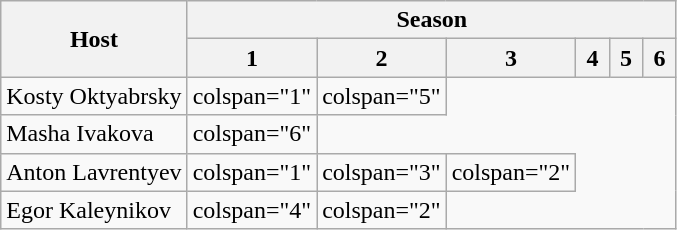<table class="wikitable" width:"50%">
<tr>
<th scope="col"; rowspan="2">Host</th>
<th colspan="6">Season</th>
</tr>
<tr>
<th ! width="15">1</th>
<th width="15">2</th>
<th width="15">3</th>
<th width="15">4</th>
<th width="15">5</th>
<th width="15">6</th>
</tr>
<tr>
<td> Kosty Oktyabrsky</td>
<td>colspan="1" </td>
<td>colspan="5" </td>
</tr>
<tr>
<td> Masha Ivakova</td>
<td>colspan="6" </td>
</tr>
<tr>
<td> Anton Lavrentyev</td>
<td>colspan="1" </td>
<td>colspan="3" </td>
<td>colspan="2" </td>
</tr>
<tr>
<td> Egor Kaleynikov</td>
<td>colspan="4" </td>
<td>colspan="2" </td>
</tr>
</table>
